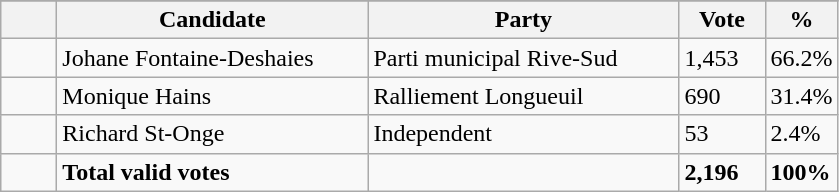<table class="wikitable">
<tr>
</tr>
<tr>
<th bgcolor="#DDDDFF" width="30px"></th>
<th bgcolor="#DDDDFF" width="200px">Candidate</th>
<th bgcolor="#DDDDFF" width="200px">Party</th>
<th bgcolor="#DDDDFF" width="50px">Vote</th>
<th bgcolor="#DDDDFF" width="30px">%</th>
</tr>
<tr>
<td> </td>
<td>Johane Fontaine-Deshaies</td>
<td>Parti municipal Rive-Sud</td>
<td>1,453</td>
<td>66.2%</td>
</tr>
<tr>
<td> </td>
<td>Monique Hains</td>
<td>Ralliement Longueuil</td>
<td>690</td>
<td>31.4%</td>
</tr>
<tr>
<td> </td>
<td>Richard St-Onge</td>
<td>Independent</td>
<td>53</td>
<td>2.4%</td>
</tr>
<tr>
<td> </td>
<td><strong>Total valid votes</strong></td>
<td></td>
<td><strong>2,196</strong></td>
<td><strong>100%</strong></td>
</tr>
</table>
